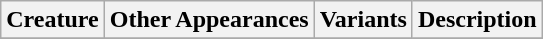<table class="wikitable">
<tr>
<th>Creature</th>
<th>Other Appearances</th>
<th>Variants</th>
<th>Description</th>
</tr>
<tr>
</tr>
</table>
